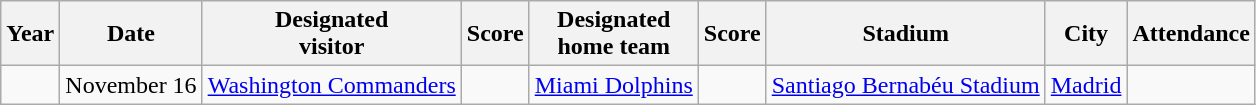<table class="wikitable sortable">
<tr>
<th>Year</th>
<th>Date</th>
<th>Designated<br>visitor</th>
<th>Score</th>
<th>Designated<br>home team</th>
<th>Score</th>
<th>Stadium</th>
<th>City</th>
<th>Attendance</th>
</tr>
<tr>
<td></td>
<td>November 16</td>
<td><a href='#'>Washington Commanders</a></td>
<td></td>
<td><a href='#'>Miami Dolphins</a></td>
<td></td>
<td><a href='#'>Santiago Bernabéu Stadium</a></td>
<td><a href='#'>Madrid</a></td>
<td></td>
</tr>
</table>
